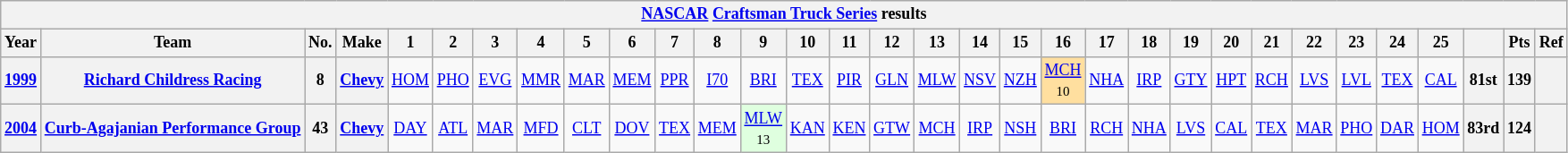<table class="wikitable" style="text-align:center; font-size:75%">
<tr>
<th colspan=45><a href='#'>NASCAR</a> <a href='#'>Craftsman Truck Series</a> results</th>
</tr>
<tr>
<th>Year</th>
<th>Team</th>
<th>No.</th>
<th>Make</th>
<th>1</th>
<th>2</th>
<th>3</th>
<th>4</th>
<th>5</th>
<th>6</th>
<th>7</th>
<th>8</th>
<th>9</th>
<th>10</th>
<th>11</th>
<th>12</th>
<th>13</th>
<th>14</th>
<th>15</th>
<th>16</th>
<th>17</th>
<th>18</th>
<th>19</th>
<th>20</th>
<th>21</th>
<th>22</th>
<th>23</th>
<th>24</th>
<th>25</th>
<th></th>
<th>Pts</th>
<th>Ref</th>
</tr>
<tr>
<th><a href='#'>1999</a></th>
<th><a href='#'>Richard Childress Racing</a></th>
<th>8</th>
<th><a href='#'>Chevy</a></th>
<td><a href='#'>HOM</a></td>
<td><a href='#'>PHO</a></td>
<td><a href='#'>EVG</a></td>
<td><a href='#'>MMR</a></td>
<td><a href='#'>MAR</a></td>
<td><a href='#'>MEM</a></td>
<td><a href='#'>PPR</a></td>
<td><a href='#'>I70</a></td>
<td><a href='#'>BRI</a></td>
<td><a href='#'>TEX</a></td>
<td><a href='#'>PIR</a></td>
<td><a href='#'>GLN</a></td>
<td><a href='#'>MLW</a></td>
<td><a href='#'>NSV</a></td>
<td><a href='#'>NZH</a></td>
<td style="background:#FFDF9F;"><a href='#'>MCH</a><br><small>10</small></td>
<td><a href='#'>NHA</a></td>
<td><a href='#'>IRP</a></td>
<td><a href='#'>GTY</a></td>
<td><a href='#'>HPT</a></td>
<td><a href='#'>RCH</a></td>
<td><a href='#'>LVS</a></td>
<td><a href='#'>LVL</a></td>
<td><a href='#'>TEX</a></td>
<td><a href='#'>CAL</a></td>
<th>81st</th>
<th>139</th>
<th></th>
</tr>
<tr>
<th><a href='#'>2004</a></th>
<th><a href='#'>Curb-Agajanian Performance Group</a></th>
<th>43</th>
<th><a href='#'>Chevy</a></th>
<td><a href='#'>DAY</a></td>
<td><a href='#'>ATL</a></td>
<td><a href='#'>MAR</a></td>
<td><a href='#'>MFD</a></td>
<td><a href='#'>CLT</a></td>
<td><a href='#'>DOV</a></td>
<td><a href='#'>TEX</a></td>
<td><a href='#'>MEM</a></td>
<td style="background:#DFFFDF;"><a href='#'>MLW</a><br><small>13</small></td>
<td><a href='#'>KAN</a></td>
<td><a href='#'>KEN</a></td>
<td><a href='#'>GTW</a></td>
<td><a href='#'>MCH</a></td>
<td><a href='#'>IRP</a></td>
<td><a href='#'>NSH</a></td>
<td><a href='#'>BRI</a></td>
<td><a href='#'>RCH</a></td>
<td><a href='#'>NHA</a></td>
<td><a href='#'>LVS</a></td>
<td><a href='#'>CAL</a></td>
<td><a href='#'>TEX</a></td>
<td><a href='#'>MAR</a></td>
<td><a href='#'>PHO</a></td>
<td><a href='#'>DAR</a></td>
<td><a href='#'>HOM</a></td>
<th>83rd</th>
<th>124</th>
<th></th>
</tr>
</table>
